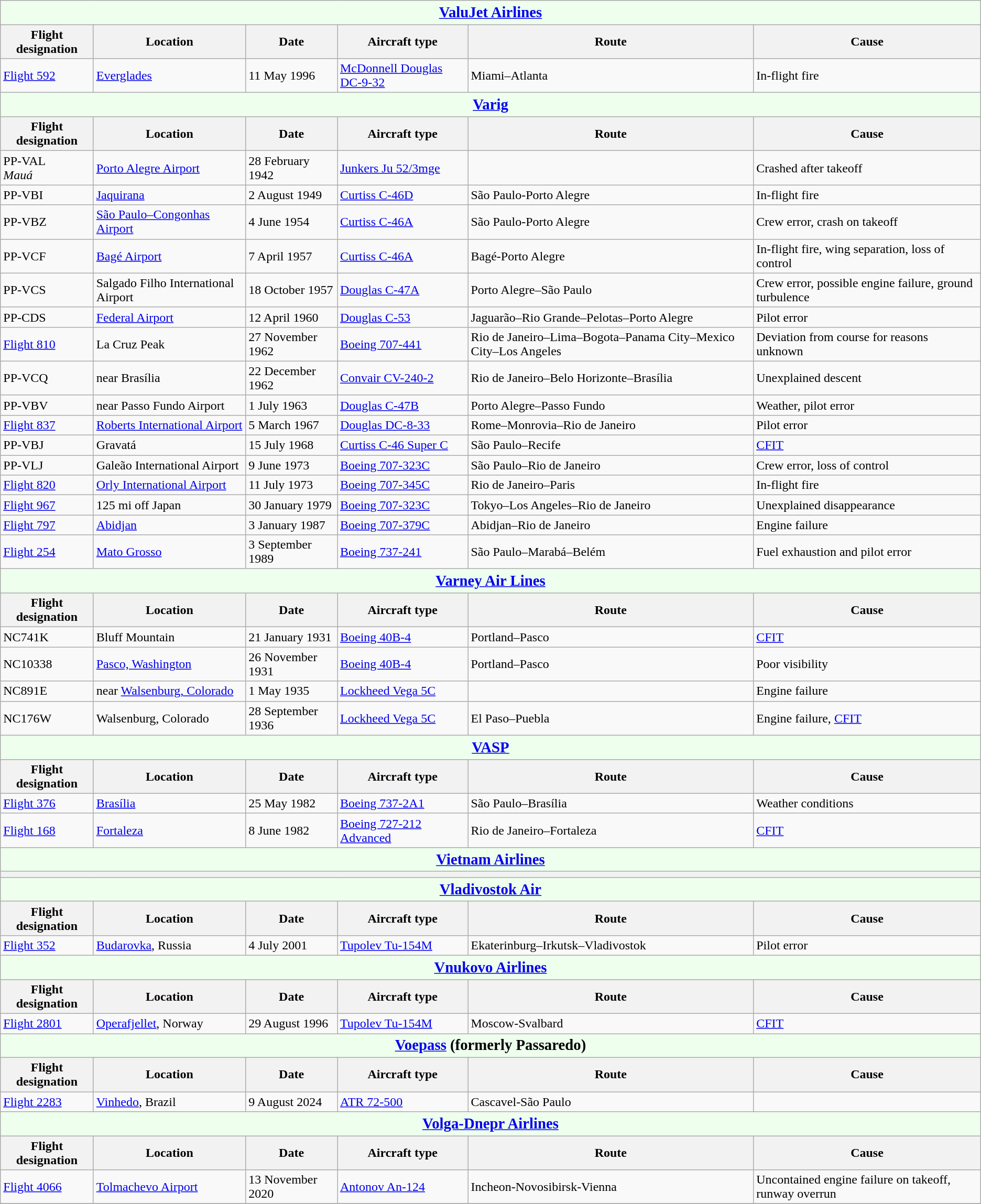<table class="wikitable">
<tr>
<th colspan="6" style="background-color:#efe;font-size:120%;"><a href='#'>ValuJet Airlines</a></th>
</tr>
<tr>
<th>Flight designation</th>
<th>Location</th>
<th>Date</th>
<th>Aircraft type</th>
<th>Route</th>
<th>Cause</th>
</tr>
<tr>
<td><a href='#'>Flight 592</a></td>
<td><a href='#'>Everglades</a></td>
<td>11 May 1996</td>
<td><a href='#'>McDonnell Douglas DC-9-32</a></td>
<td>Miami–Atlanta</td>
<td>In-flight fire</td>
</tr>
<tr>
<th colspan="6" style="background-color:#efe;font-size:120%;"><a href='#'>Varig</a></th>
</tr>
<tr>
<th>Flight designation</th>
<th>Location</th>
<th>Date</th>
<th>Aircraft type</th>
<th>Route</th>
<th>Cause</th>
</tr>
<tr>
<td>PP-VAL<br><em>Mauá</em></td>
<td><a href='#'>Porto Alegre Airport</a></td>
<td>28 February 1942</td>
<td><a href='#'>Junkers Ju 52/3mge</a></td>
<td></td>
<td>Crashed after takeoff</td>
</tr>
<tr>
<td>PP-VBI</td>
<td><a href='#'>Jaquirana</a></td>
<td>2 August 1949</td>
<td><a href='#'>Curtiss C-46D</a></td>
<td>São Paulo-Porto Alegre</td>
<td>In-flight fire</td>
</tr>
<tr>
<td>PP-VBZ</td>
<td><a href='#'>São Paulo–Congonhas Airport</a></td>
<td>4 June 1954</td>
<td><a href='#'>Curtiss C-46A</a></td>
<td>São Paulo-Porto Alegre</td>
<td>Crew error, crash on takeoff</td>
</tr>
<tr>
<td>PP-VCF</td>
<td><a href='#'>Bagé Airport</a></td>
<td>7 April 1957</td>
<td><a href='#'>Curtiss C-46A</a></td>
<td>Bagé-Porto Alegre</td>
<td>In-flight fire, wing separation, loss of control</td>
</tr>
<tr>
<td>PP-VCS</td>
<td>Salgado Filho International Airport</td>
<td>18 October 1957</td>
<td><a href='#'>Douglas C-47A</a></td>
<td>Porto Alegre–São Paulo</td>
<td>Crew error, possible engine failure, ground turbulence</td>
</tr>
<tr>
<td>PP-CDS</td>
<td><a href='#'>Federal Airport</a></td>
<td>12 April 1960</td>
<td><a href='#'>Douglas C-53</a></td>
<td>Jaguarão–Rio Grande–Pelotas–Porto Alegre</td>
<td>Pilot error</td>
</tr>
<tr>
<td><a href='#'>Flight 810</a></td>
<td>La Cruz Peak</td>
<td>27 November 1962</td>
<td><a href='#'>Boeing 707-441</a></td>
<td>Rio de Janeiro–Lima–Bogota–Panama City–Mexico City–Los Angeles</td>
<td>Deviation from course for reasons unknown</td>
</tr>
<tr>
<td>PP-VCQ</td>
<td>near Brasília</td>
<td>22 December 1962</td>
<td><a href='#'>Convair CV-240-2</a></td>
<td>Rio de Janeiro–Belo Horizonte–Brasília</td>
<td>Unexplained descent</td>
</tr>
<tr>
<td>PP-VBV</td>
<td>near Passo Fundo Airport</td>
<td>1 July 1963</td>
<td><a href='#'>Douglas C-47B</a></td>
<td>Porto Alegre–Passo Fundo</td>
<td>Weather, pilot error</td>
</tr>
<tr>
<td><a href='#'>Flight 837</a></td>
<td><a href='#'>Roberts International Airport</a></td>
<td>5 March 1967</td>
<td><a href='#'>Douglas DC-8-33</a></td>
<td>Rome–Monrovia–Rio de Janeiro</td>
<td>Pilot error</td>
</tr>
<tr>
<td>PP-VBJ</td>
<td>Gravatá</td>
<td>15 July 1968</td>
<td><a href='#'>Curtiss C-46 Super C</a></td>
<td>São Paulo–Recife</td>
<td><a href='#'>CFIT</a></td>
</tr>
<tr>
<td>PP-VLJ</td>
<td>Galeão International Airport</td>
<td>9 June 1973</td>
<td><a href='#'>Boeing 707-323C</a></td>
<td>São Paulo–Rio de Janeiro</td>
<td>Crew error, loss of control</td>
</tr>
<tr>
<td><a href='#'>Flight 820</a></td>
<td><a href='#'>Orly International Airport</a></td>
<td>11 July 1973</td>
<td><a href='#'>Boeing 707-345C</a></td>
<td>Rio de Janeiro–Paris</td>
<td>In-flight fire</td>
</tr>
<tr>
<td><a href='#'>Flight 967</a></td>
<td>125 mi off Japan</td>
<td>30 January 1979</td>
<td><a href='#'>Boeing 707-323C</a></td>
<td>Tokyo–Los Angeles–Rio de Janeiro</td>
<td>Unexplained disappearance</td>
</tr>
<tr>
<td><a href='#'>Flight 797</a></td>
<td><a href='#'>Abidjan</a></td>
<td>3 January 1987</td>
<td><a href='#'>Boeing 707-379C</a></td>
<td>Abidjan–Rio de Janeiro</td>
<td>Engine failure</td>
</tr>
<tr>
<td><a href='#'>Flight 254</a></td>
<td><a href='#'>Mato Grosso</a></td>
<td>3 September 1989</td>
<td><a href='#'>Boeing 737-241</a></td>
<td>São Paulo–Marabá–Belém</td>
<td>Fuel exhaustion and pilot error</td>
</tr>
<tr>
<th colspan="6" style="background-color:#efe;font-size:120%;"><a href='#'>Varney Air Lines</a></th>
</tr>
<tr>
<th>Flight designation</th>
<th>Location</th>
<th>Date</th>
<th>Aircraft type</th>
<th>Route</th>
<th>Cause</th>
</tr>
<tr>
<td>NC741K</td>
<td>Bluff Mountain</td>
<td>21 January 1931</td>
<td><a href='#'>Boeing 40B-4</a></td>
<td>Portland–Pasco</td>
<td><a href='#'>CFIT</a></td>
</tr>
<tr>
<td>NC10338</td>
<td><a href='#'>Pasco, Washington</a></td>
<td>26 November 1931</td>
<td><a href='#'>Boeing 40B-4</a></td>
<td>Portland–Pasco</td>
<td>Poor visibility</td>
</tr>
<tr>
<td>NC891E</td>
<td>near <a href='#'>Walsenburg, Colorado</a></td>
<td>1 May 1935</td>
<td><a href='#'>Lockheed Vega 5C</a></td>
<td></td>
<td>Engine failure</td>
</tr>
<tr>
<td>NC176W</td>
<td>Walsenburg, Colorado</td>
<td>28 September 1936</td>
<td><a href='#'>Lockheed Vega 5C</a></td>
<td>El Paso–Puebla</td>
<td>Engine failure, <a href='#'>CFIT</a></td>
</tr>
<tr>
<th colspan="6" style="background-color:#efe;font-size:120%;"><a href='#'>VASP</a></th>
</tr>
<tr>
<th>Flight designation</th>
<th>Location</th>
<th>Date</th>
<th>Aircraft type</th>
<th>Route</th>
<th>Cause</th>
</tr>
<tr>
<td><a href='#'>Flight 376</a></td>
<td><a href='#'>Brasília</a></td>
<td>25 May 1982</td>
<td><a href='#'>Boeing 737-2A1</a></td>
<td>São Paulo–Brasília</td>
<td>Weather conditions</td>
</tr>
<tr>
<td><a href='#'>Flight 168</a></td>
<td><a href='#'>Fortaleza</a></td>
<td>8 June 1982</td>
<td><a href='#'>Boeing 727-212 Advanced</a></td>
<td>Rio de Janeiro–Fortaleza</td>
<td><a href='#'>CFIT</a></td>
</tr>
<tr>
<th colspan="6" style="background-color:#efe;font-size:120%;"><a href='#'>Vietnam Airlines</a></th>
</tr>
<tr>
<th colspan="6"></th>
</tr>
<tr>
<th colspan="6" style="background-color:#efe;font-size:120%;"><a href='#'>Vladivostok Air</a></th>
</tr>
<tr>
<th>Flight designation</th>
<th>Location</th>
<th>Date</th>
<th>Aircraft type</th>
<th>Route</th>
<th>Cause</th>
</tr>
<tr>
<td><a href='#'>Flight 352</a></td>
<td><a href='#'>Budarovka</a>, Russia</td>
<td>4 July 2001</td>
<td><a href='#'>Tupolev Tu-154M</a></td>
<td>Ekaterinburg–Irkutsk–Vladivostok</td>
<td>Pilot error</td>
</tr>
<tr>
<th colspan="6" style="background-color:#efe;font-size:120%;"><a href='#'>Vnukovo Airlines</a></th>
</tr>
<tr>
<th>Flight designation</th>
<th>Location</th>
<th>Date</th>
<th>Aircraft type</th>
<th>Route</th>
<th>Cause</th>
</tr>
<tr>
<td><a href='#'>Flight 2801</a></td>
<td><a href='#'>Operafjellet</a>, Norway</td>
<td>29 August 1996</td>
<td><a href='#'>Tupolev Tu-154M</a></td>
<td>Moscow-Svalbard</td>
<td><a href='#'>CFIT</a></td>
</tr>
<tr>
<th colspan="6" style="background-color:#efe;font-size:120%;"><a href='#'>Voepass</a> (formerly Passaredo)</th>
</tr>
<tr>
<th>Flight designation</th>
<th>Location</th>
<th>Date</th>
<th>Aircraft type</th>
<th>Route</th>
<th>Cause</th>
</tr>
<tr>
<td><a href='#'>Flight 2283</a></td>
<td><a href='#'>Vinhedo</a>, Brazil</td>
<td>9 August 2024</td>
<td><a href='#'>ATR 72-500</a></td>
<td>Cascavel-São Paulo</td>
<td></td>
</tr>
<tr>
<th colspan="6" style="background-color:#efe;font-size:120%;"><a href='#'>Volga-Dnepr Airlines</a></th>
</tr>
<tr>
<th>Flight designation</th>
<th>Location</th>
<th>Date</th>
<th>Aircraft type</th>
<th>Route</th>
<th>Cause</th>
</tr>
<tr>
<td><a href='#'>Flight 4066</a></td>
<td><a href='#'>Tolmachevo Airport</a></td>
<td>13 November 2020</td>
<td><a href='#'>Antonov An-124</a></td>
<td>Incheon-Novosibirsk-Vienna</td>
<td>Uncontained engine failure on takeoff, runway overrun</td>
</tr>
<tr>
</tr>
</table>
